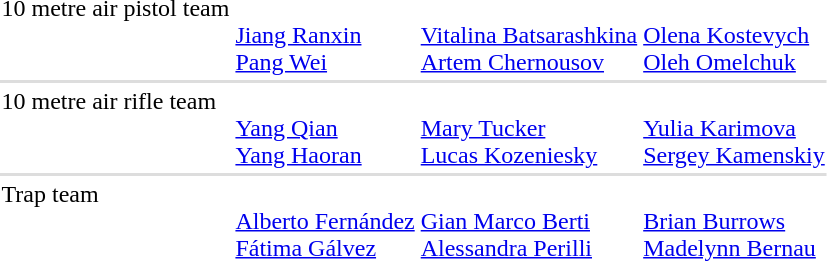<table>
<tr valign="top">
<td>10 metre air pistol team<br></td>
<td><br><a href='#'>Jiang Ranxin</a><br><a href='#'>Pang Wei</a></td>
<td><br><a href='#'>Vitalina Batsarashkina</a><br><a href='#'>Artem Chernousov</a></td>
<td><br><a href='#'>Olena Kostevych</a><br><a href='#'>Oleh Omelchuk</a></td>
</tr>
<tr bgcolor=#DDDDDD>
<td colspan=7></td>
</tr>
<tr valign="top">
<td>10 metre air rifle team<br></td>
<td><br><a href='#'>Yang Qian</a><br><a href='#'>Yang Haoran</a></td>
<td><br><a href='#'>Mary Tucker</a><br><a href='#'>Lucas Kozeniesky</a></td>
<td><br><a href='#'>Yulia Karimova</a><br><a href='#'>Sergey Kamenskiy</a></td>
</tr>
<tr bgcolor=#DDDDDD>
<td colspan=7></td>
</tr>
<tr valign="top">
<td>Trap team<br></td>
<td><br><a href='#'>Alberto Fernández</a><br><a href='#'>Fátima Gálvez</a></td>
<td><br><a href='#'>Gian Marco Berti</a><br><a href='#'>Alessandra Perilli</a></td>
<td><br><a href='#'>Brian Burrows</a><br><a href='#'>Madelynn Bernau</a></td>
</tr>
</table>
